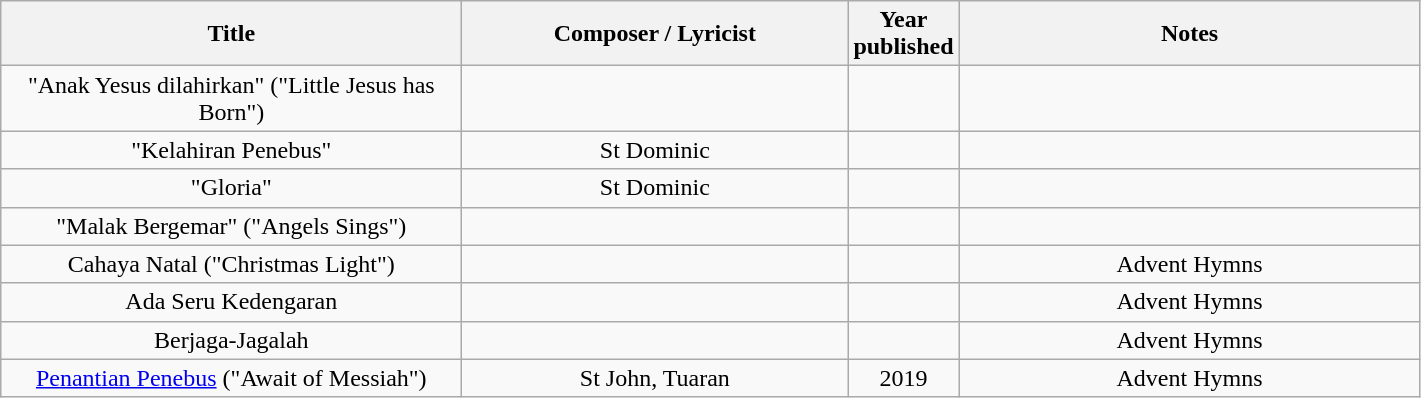<table class="wikitable" style="text-align:center;">
<tr>
<th width="300">Title</th>
<th width="250">Composer / Lyricist</th>
<th width="20">Year published</th>
<th width="300">Notes</th>
</tr>
<tr>
<td>"Anak Yesus dilahirkan" ("Little Jesus has Born")</td>
<td></td>
<td></td>
<td></td>
</tr>
<tr>
<td>"Kelahiran Penebus"</td>
<td>St Dominic</td>
<td></td>
<td></td>
</tr>
<tr>
<td>"Gloria"</td>
<td>St Dominic</td>
<td></td>
<td></td>
</tr>
<tr>
<td>"Malak Bergemar" ("Angels Sings")</td>
<td></td>
<td></td>
<td></td>
</tr>
<tr>
<td>Cahaya Natal ("Christmas Light")</td>
<td></td>
<td></td>
<td>Advent Hymns</td>
</tr>
<tr>
<td>Ada Seru Kedengaran</td>
<td></td>
<td></td>
<td>Advent Hymns</td>
</tr>
<tr>
<td>Berjaga-Jagalah</td>
<td></td>
<td></td>
<td>Advent Hymns</td>
</tr>
<tr>
<td><a href='#'>Penantian Penebus</a> ("Await of Messiah")</td>
<td>St John, Tuaran</td>
<td>2019</td>
<td>Advent Hymns</td>
</tr>
</table>
